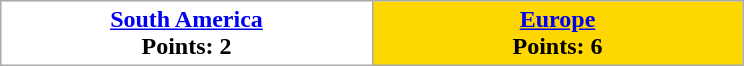<table class="wikitable" style="margin:auto; text-align:center; font-weight:bold;">
<tr>
<td style="background-color:white; width:15em;"><a href='#'>South America</a><br>Points: 2</td>
<td style="background-color:gold; width:15em;"><a href='#'>Europe</a><br>Points: 6</td>
</tr>
</table>
